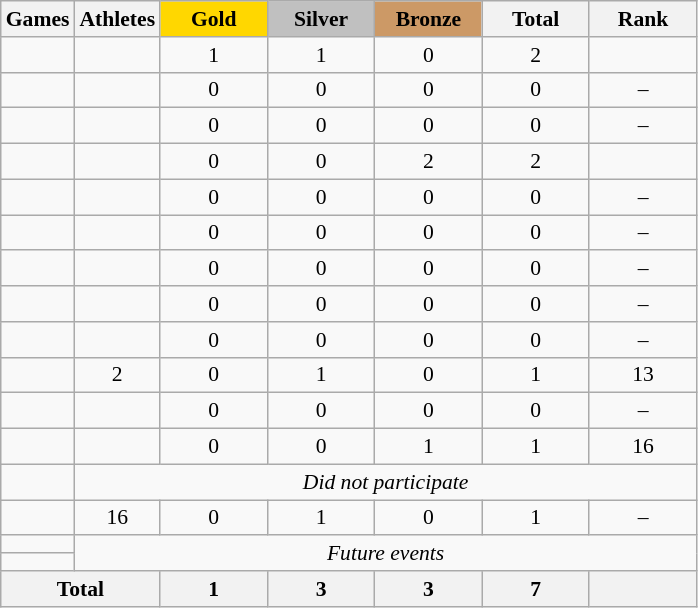<table class="wikitable" style="text-align:center; font-size:90%;">
<tr>
<th>Games</th>
<th>Athletes</th>
<td style="background:gold; width:4.5em; font-weight:bold;">Gold</td>
<td style="background:silver; width:4.5em; font-weight:bold;">Silver</td>
<td style="background:#cc9966; width:4.5em; font-weight:bold;">Bronze</td>
<th style="width:4.5em; font-weight:bold;">Total</th>
<th style="width:4.5em; font-weight:bold;">Rank</th>
</tr>
<tr>
<td align=left></td>
<td></td>
<td>1</td>
<td>1</td>
<td>0</td>
<td>2</td>
<td></td>
</tr>
<tr>
<td align=left></td>
<td></td>
<td>0</td>
<td>0</td>
<td>0</td>
<td>0</td>
<td>–</td>
</tr>
<tr>
<td align=left></td>
<td></td>
<td>0</td>
<td>0</td>
<td>0</td>
<td>0</td>
<td>–</td>
</tr>
<tr>
<td align=left></td>
<td></td>
<td>0</td>
<td>0</td>
<td>2</td>
<td>2</td>
<td></td>
</tr>
<tr>
<td align=left></td>
<td></td>
<td>0</td>
<td>0</td>
<td>0</td>
<td>0</td>
<td>–</td>
</tr>
<tr>
<td align=left></td>
<td></td>
<td>0</td>
<td>0</td>
<td>0</td>
<td>0</td>
<td>–</td>
</tr>
<tr>
<td align=left></td>
<td></td>
<td>0</td>
<td>0</td>
<td>0</td>
<td>0</td>
<td>–</td>
</tr>
<tr>
<td align=left></td>
<td></td>
<td>0</td>
<td>0</td>
<td>0</td>
<td>0</td>
<td>–</td>
</tr>
<tr>
<td align=left></td>
<td></td>
<td>0</td>
<td>0</td>
<td>0</td>
<td>0</td>
<td>–</td>
</tr>
<tr>
<td align=left></td>
<td>2</td>
<td>0</td>
<td>1</td>
<td>0</td>
<td>1</td>
<td>13</td>
</tr>
<tr>
<td align=left></td>
<td></td>
<td>0</td>
<td>0</td>
<td>0</td>
<td>0</td>
<td>–</td>
</tr>
<tr>
<td align=left></td>
<td></td>
<td>0</td>
<td>0</td>
<td>1</td>
<td>1</td>
<td>16</td>
</tr>
<tr>
<td align=left></td>
<td colspan=6><em>Did not participate</em></td>
</tr>
<tr>
<td align=left></td>
<td>16</td>
<td>0</td>
<td>1</td>
<td>0</td>
<td>1</td>
<td>–</td>
</tr>
<tr>
<td align=left></td>
<td rowspan=2 colspan=6><em>Future events</em></td>
</tr>
<tr>
<td align=left></td>
</tr>
<tr>
<th colspan=2>Total</th>
<th>1</th>
<th>3</th>
<th>3</th>
<th>7</th>
<th></th>
</tr>
</table>
